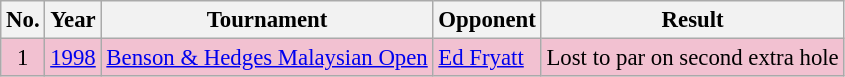<table class="wikitable" style="font-size:95%;">
<tr>
<th>No.</th>
<th>Year</th>
<th>Tournament</th>
<th>Opponent</th>
<th>Result</th>
</tr>
<tr style="background:#F2C1D1;">
<td align=center>1</td>
<td><a href='#'>1998</a></td>
<td><a href='#'>Benson & Hedges Malaysian Open</a></td>
<td> <a href='#'>Ed Fryatt</a></td>
<td>Lost to par on second extra hole</td>
</tr>
</table>
